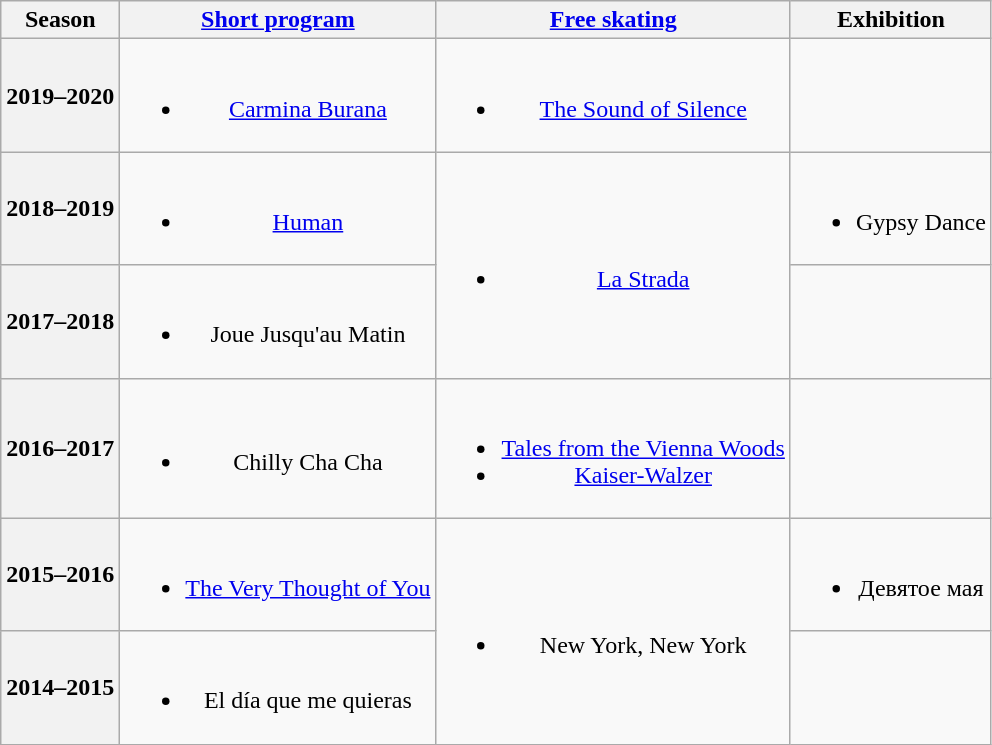<table class=wikitable style=text-align:center>
<tr>
<th>Season</th>
<th><a href='#'>Short program</a></th>
<th><a href='#'>Free skating</a></th>
<th>Exhibition</th>
</tr>
<tr>
<th>2019–2020 <br> </th>
<td><br><ul><li><a href='#'>Carmina Burana</a> <br></li></ul></td>
<td><br><ul><li><a href='#'>The Sound of Silence</a> <br></li></ul></td>
<td></td>
</tr>
<tr>
<th>2018–2019 <br> </th>
<td><br><ul><li><a href='#'>Human</a> <br></li></ul></td>
<td rowspan=2><br><ul><li><a href='#'>La Strada</a> <br></li></ul></td>
<td><br><ul><li>Gypsy Dance</li></ul></td>
</tr>
<tr>
<th>2017–2018 <br> </th>
<td><br><ul><li>Joue Jusqu'au Matin <br></li></ul></td>
<td></td>
</tr>
<tr>
<th>2016–2017 <br> </th>
<td><br><ul><li>Chilly Cha Cha <br></li></ul></td>
<td><br><ul><li><a href='#'>Tales from the Vienna Woods</a> <br></li><li><a href='#'>Kaiser-Walzer</a> <br></li></ul></td>
<td></td>
</tr>
<tr>
<th>2015–2016</th>
<td><br><ul><li><a href='#'>The Very Thought of You</a></li></ul></td>
<td rowspan=2><br><ul><li>New York, New York</li></ul></td>
<td><br><ul><li>Девятое мая <br></li></ul></td>
</tr>
<tr>
<th>2014–2015</th>
<td><br><ul><li>El día que me quieras <br></li></ul></td>
<td></td>
</tr>
</table>
